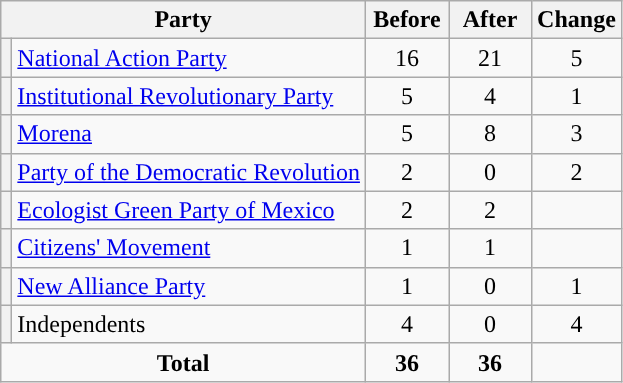<table class="wikitable" style="text-align:center;">
<tr>
<th colspan="2">Party</th>
<th style="width:3em">Before</th>
<th style="width:3em">After</th>
<th style="width:3em">Change</th>
</tr>
<tr>
<th style="background-color:"></th>
<td style="text-align:left;"><a href='#'>National Action Party</a></td>
<td>16</td>
<td>21</td>
<td>5</td>
</tr>
<tr>
<th style="background-color:"></th>
<td style="text-align:left;"><a href='#'>Institutional Revolutionary Party</a></td>
<td>5</td>
<td>4</td>
<td>1</td>
</tr>
<tr>
<th style="background-color:"></th>
<td style="text-align:left;"><a href='#'>Morena</a></td>
<td>5</td>
<td>8</td>
<td>3</td>
</tr>
<tr>
<th style="background-color:"></th>
<td style="text-align:left;"><a href='#'>Party of the Democratic Revolution</a></td>
<td>2</td>
<td>0</td>
<td>2</td>
</tr>
<tr>
<th style="background-color:"></th>
<td style="text-align:left;"><a href='#'>Ecologist Green Party of Mexico</a></td>
<td>2</td>
<td>2</td>
<td></td>
</tr>
<tr>
<th style="background-color:"></th>
<td style="text-align:left;"><a href='#'>Citizens' Movement</a></td>
<td>1</td>
<td>1</td>
<td></td>
</tr>
<tr>
<th style="background-color:"></th>
<td style="text-align:left;"><a href='#'>New Alliance Party</a></td>
<td>1</td>
<td>0</td>
<td>1</td>
</tr>
<tr>
<th style="background-color:"></th>
<td style="text-align:left;">Independents</td>
<td>4</td>
<td>0</td>
<td>4</td>
</tr>
<tr>
<td colspan="2"><strong>Total</strong></td>
<td><strong>36</strong></td>
<td><strong>36</strong></td>
<td></td>
</tr>
</table>
